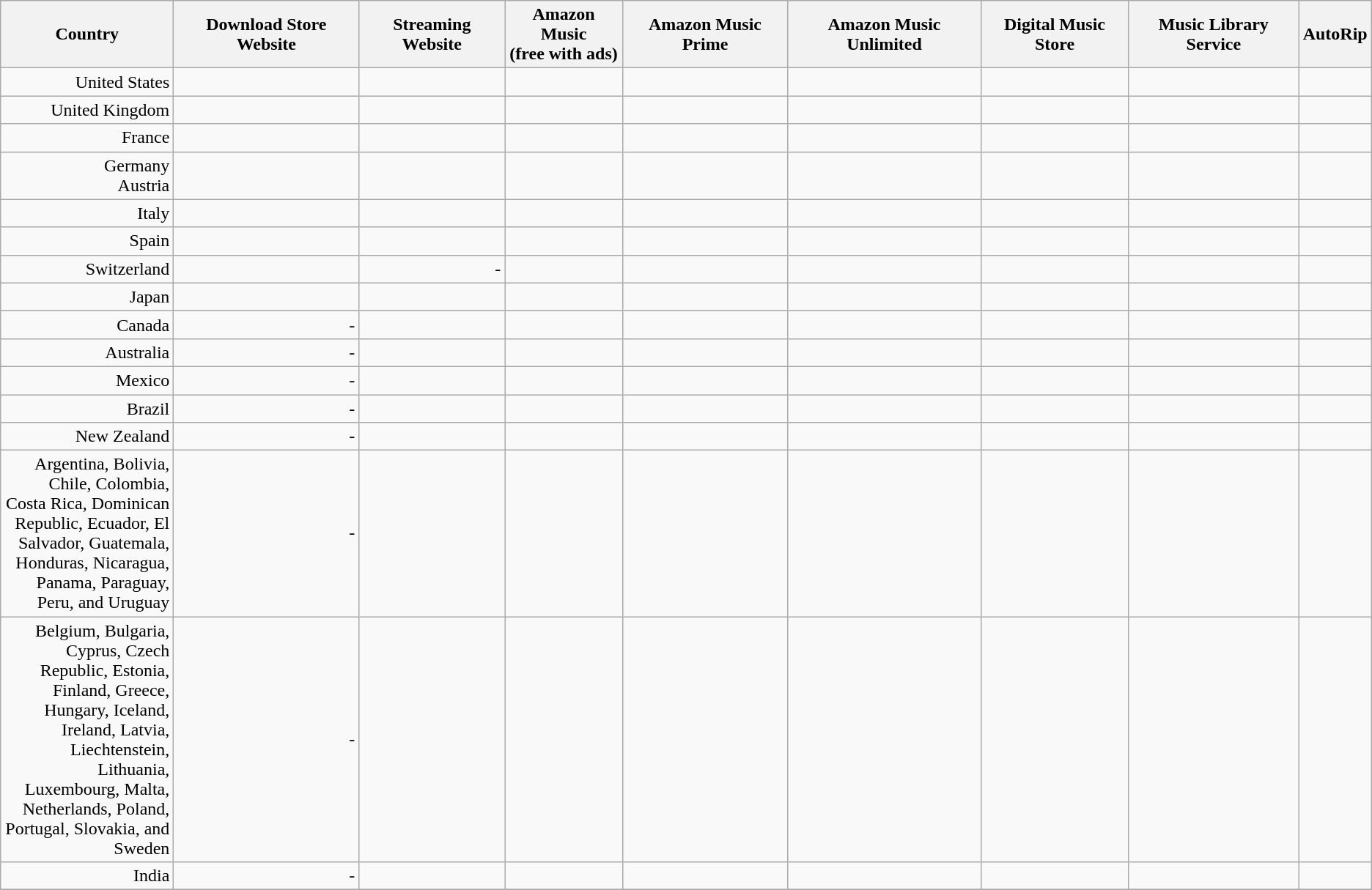<table class="wikitable sortable" style="text-align:right">
<tr>
<th style="width: 150px;">Country</th>
<th>Download Store Website</th>
<th>Streaming Website</th>
<th>Amazon Music <br> (free with ads)</th>
<th>Amazon Music Prime</th>
<th>Amazon Music Unlimited</th>
<th>Digital Music Store</th>
<th>Music Library Service</th>
<th>AutoRip</th>
</tr>
<tr>
<td>United States</td>
<td></td>
<td></td>
<td></td>
<td></td>
<td></td>
<td></td>
<td></td>
<td></td>
</tr>
<tr>
<td>United Kingdom</td>
<td></td>
<td></td>
<td></td>
<td></td>
<td></td>
<td></td>
<td></td>
<td></td>
</tr>
<tr>
<td>France</td>
<td></td>
<td></td>
<td></td>
<td></td>
<td></td>
<td></td>
<td></td>
<td></td>
</tr>
<tr>
<td>Germany <br> Austria</td>
<td></td>
<td></td>
<td></td>
<td></td>
<td></td>
<td></td>
<td></td>
<td></td>
</tr>
<tr>
<td>Italy</td>
<td></td>
<td></td>
<td></td>
<td></td>
<td></td>
<td></td>
<td></td>
<td></td>
</tr>
<tr>
<td>Spain</td>
<td></td>
<td></td>
<td></td>
<td></td>
<td></td>
<td></td>
<td></td>
<td></td>
</tr>
<tr>
<td>Switzerland</td>
<td></td>
<td>-</td>
<td></td>
<td></td>
<td></td>
<td></td>
<td></td>
<td></td>
</tr>
<tr>
<td>Japan</td>
<td></td>
<td></td>
<td></td>
<td></td>
<td></td>
<td></td>
<td></td>
<td></td>
</tr>
<tr>
<td>Canada</td>
<td>-</td>
<td></td>
<td></td>
<td></td>
<td></td>
<td></td>
<td></td>
<td></td>
</tr>
<tr>
<td>Australia</td>
<td>-</td>
<td></td>
<td></td>
<td></td>
<td></td>
<td></td>
<td></td>
<td></td>
</tr>
<tr>
<td>Mexico</td>
<td>-</td>
<td></td>
<td></td>
<td></td>
<td></td>
<td></td>
<td></td>
<td></td>
</tr>
<tr>
<td>Brazil</td>
<td>-</td>
<td></td>
<td></td>
<td></td>
<td></td>
<td></td>
<td></td>
<td></td>
</tr>
<tr>
<td>New Zealand</td>
<td>-</td>
<td></td>
<td></td>
<td></td>
<td></td>
<td></td>
<td></td>
<td></td>
</tr>
<tr>
<td>Argentina, Bolivia, Chile, Colombia, Costa Rica, Dominican Republic, Ecuador, El Salvador, Guatemala, Honduras, Nicaragua, Panama, Paraguay, Peru, and Uruguay</td>
<td>-</td>
<td></td>
<td></td>
<td></td>
<td></td>
<td></td>
<td></td>
<td></td>
</tr>
<tr>
<td>Belgium, Bulgaria, Cyprus, Czech Republic, Estonia, Finland, Greece, Hungary, Iceland, Ireland, Latvia, Liechtenstein, Lithuania, Luxembourg, Malta, Netherlands, Poland, Portugal, Slovakia, and Sweden</td>
<td>-</td>
<td></td>
<td></td>
<td></td>
<td></td>
<td></td>
<td></td>
<td></td>
</tr>
<tr>
<td>India</td>
<td>-</td>
<td></td>
<td></td>
<td></td>
<td></td>
<td></td>
<td></td>
<td></td>
</tr>
<tr>
</tr>
</table>
